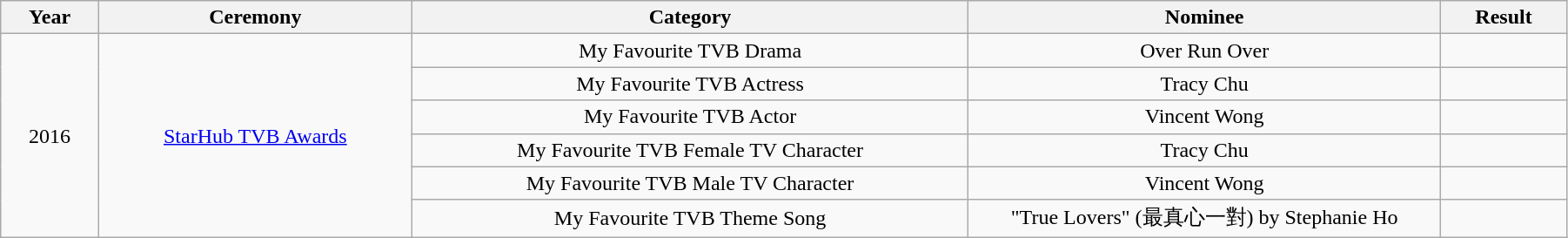<table class="wikitable" style="width:95%;">
<tr>
<th style="width:45px;">Year</th>
<th style="width:160px;">Ceremony</th>
<th style="width:290px;">Category</th>
<th style="width:245px;">Nominee</th>
<th style="width:60px;">Result</th>
</tr>
<tr>
<td align="center" rowspan=31>2016</td>
<td align="center" rowspan=8><a href='#'>StarHub TVB Awards</a></td>
<td align="center">My Favourite TVB Drama</td>
<td align="center">Over Run Over</td>
<td></td>
</tr>
<tr>
<td align="center">My Favourite TVB Actress</td>
<td align="center">Tracy Chu</td>
<td></td>
</tr>
<tr>
<td align="center">My Favourite TVB Actor</td>
<td align="center">Vincent Wong</td>
<td></td>
</tr>
<tr>
<td align="center">My Favourite TVB Female TV Character</td>
<td align="center">Tracy Chu</td>
<td></td>
</tr>
<tr>
<td align="center">My Favourite TVB Male TV Character</td>
<td align="center">Vincent Wong</td>
<td></td>
</tr>
<tr>
<td align="center">My Favourite TVB Theme Song</td>
<td align="center">"True Lovers" (最真心一對) by Stephanie Ho</td>
<td></td>
</tr>
</table>
